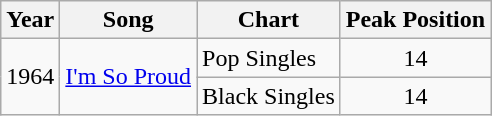<table class="wikitable">
<tr>
<th>Year</th>
<th>Song</th>
<th>Chart</th>
<th>Peak Position</th>
</tr>
<tr>
<td rowspan="2">1964</td>
<td rowspan="2"><a href='#'>I'm So Proud</a></td>
<td>Pop Singles</td>
<td align="center">14</td>
</tr>
<tr>
<td>Black Singles</td>
<td align="center">14</td>
</tr>
</table>
